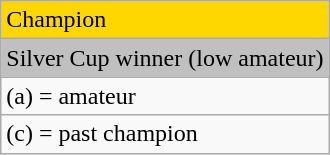<table class="wikitable">
<tr style="background:gold">
<td>Champion</td>
</tr>
<tr style="background:silver">
<td>Silver Cup winner (low amateur)</td>
</tr>
<tr>
<td>(a) = amateur</td>
</tr>
<tr>
<td>(c) = past champion</td>
</tr>
</table>
